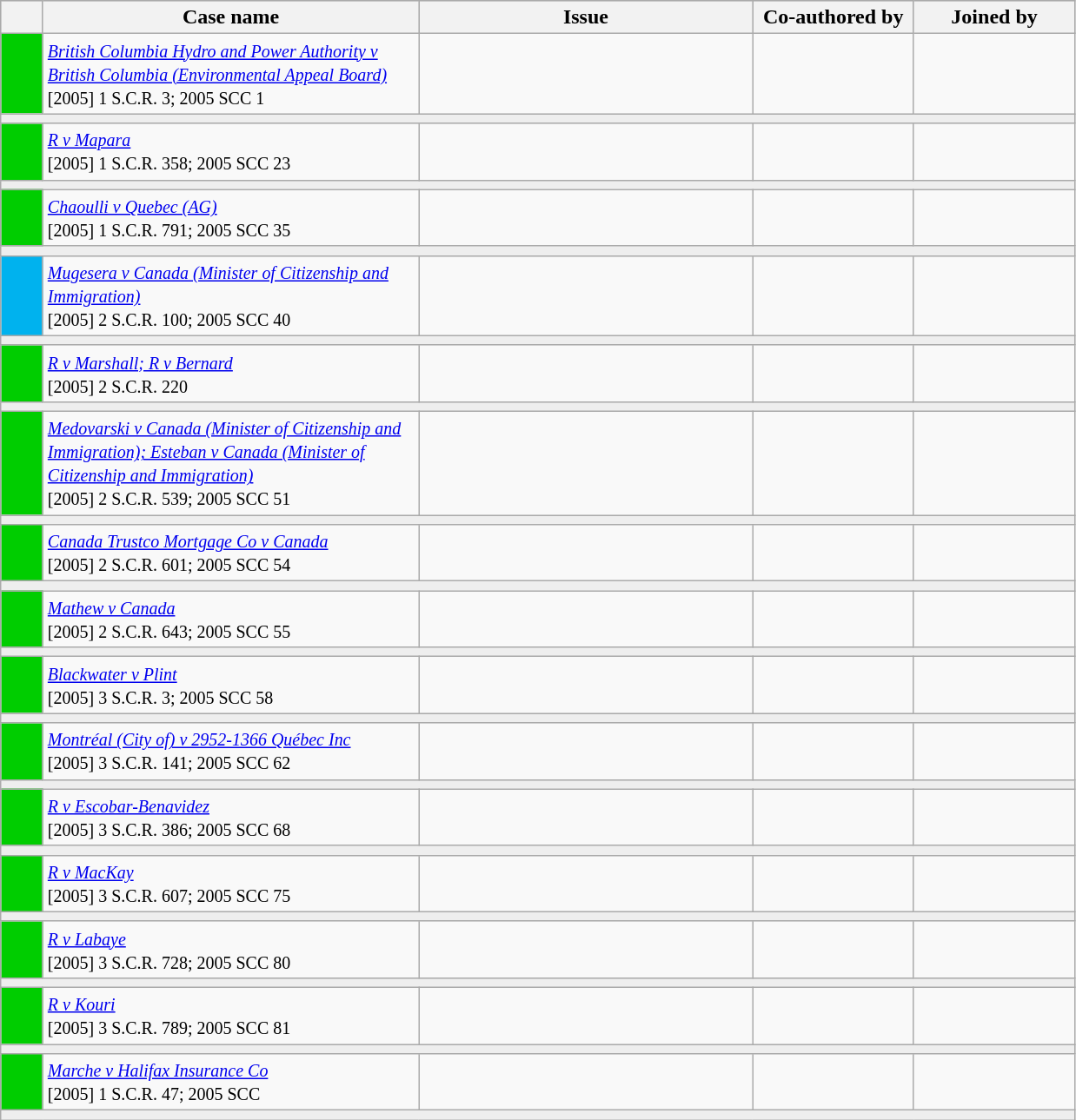<table class="wikitable" width=825>
<tr bgcolor="#CCCCCC">
<th width=25px></th>
<th width=35%>Case name</th>
<th>Issue</th>
<th width=15%>Co-authored by</th>
<th width=15%>Joined by</th>
</tr>
<tr>
<td bgcolor="00cd00"></td>
<td align=left valign=top><small><em><a href='#'>British Columbia Hydro and Power Authority v British Columbia (Environmental Appeal Board)</a></em><br>[2005] 1 S.C.R. 3; 2005 SCC 1 </small></td>
<td valign=top><small></small></td>
<td><small></small></td>
<td><small></small></td>
</tr>
<tr>
<td bgcolor=#EEEEEE colspan=5 valign=top><small></small></td>
</tr>
<tr>
<td bgcolor="00cd00"></td>
<td align=left valign=top><small><em><a href='#'>R v Mapara</a></em><br> [2005] 1 S.C.R. 358; 2005 SCC 23 </small></td>
<td valign=top><small></small></td>
<td><small></small></td>
<td><small></small></td>
</tr>
<tr>
<td bgcolor=#EEEEEE colspan=5 valign=top><small></small></td>
</tr>
<tr>
<td bgcolor="00cd00"></td>
<td align=left valign=top><small><em><a href='#'>Chaoulli v Quebec (AG)</a></em><br> [2005] 1 S.C.R. 791; 2005 SCC 35 </small></td>
<td valign=top><small></small></td>
<td><small></small></td>
<td><small></small></td>
</tr>
<tr>
<td bgcolor=#EEEEEE colspan=5 valign=top><small></small></td>
</tr>
<tr>
<td bgcolor="00B2EE"></td>
<td align=left valign=top><small><em><a href='#'>Mugesera v Canada (Minister of Citizenship and Immigration)</a></em><br> [2005] 2 S.C.R. 100; 2005 SCC 40 </small></td>
<td valign=top><small></small></td>
<td><small></small></td>
<td><small></small></td>
</tr>
<tr>
<td bgcolor=#EEEEEE colspan=5 valign=top><small></small></td>
</tr>
<tr>
<td bgcolor="00cd00"></td>
<td align=left valign=top><small><em><a href='#'>R v Marshall; R v Bernard</a></em><br> [2005] 2 S.C.R. 220 </small></td>
<td valign=top><small></small></td>
<td><small></small></td>
<td><small></small></td>
</tr>
<tr>
<td bgcolor=#EEEEEE colspan=5 valign=top><small></small></td>
</tr>
<tr>
<td bgcolor="00cd00"></td>
<td align=left valign=top><small><em><a href='#'>Medovarski v Canada (Minister of Citizenship and Immigration); Esteban v Canada (Minister of Citizenship and Immigration)</a></em><br> [2005] 2 S.C.R. 539; 2005 SCC 51 </small></td>
<td valign=top><small></small></td>
<td><small></small></td>
<td><small></small></td>
</tr>
<tr>
<td bgcolor=#EEEEEE colspan=5 valign=top><small></small></td>
</tr>
<tr>
<td bgcolor="00cd00"></td>
<td align=left valign=top><small><em><a href='#'>Canada Trustco Mortgage Co v Canada</a></em><br> [2005] 2 S.C.R. 601; 2005 SCC 54 </small></td>
<td valign=top><small></small></td>
<td><small></small></td>
<td><small></small></td>
</tr>
<tr>
<td bgcolor=#EEEEEE colspan=5 valign=top><small></small></td>
</tr>
<tr>
<td bgcolor="00cd00"></td>
<td align=left valign=top><small><em><a href='#'>Mathew v Canada</a></em><br> [2005] 2 S.C.R. 643; 2005 SCC 55 </small></td>
<td valign=top><small></small></td>
<td><small></small></td>
<td><small></small></td>
</tr>
<tr>
<td bgcolor=#EEEEEE colspan=5 valign=top><small></small></td>
</tr>
<tr>
<td bgcolor="00cd00"></td>
<td align=left valign=top><small><em><a href='#'>Blackwater v Plint</a></em><br> [2005] 3 S.C.R. 3; 2005 SCC 58 </small></td>
<td valign=top><small></small></td>
<td><small></small></td>
<td><small></small></td>
</tr>
<tr>
<td bgcolor=#EEEEEE colspan=5 valign=top><small></small></td>
</tr>
<tr>
<td bgcolor="00cd00"></td>
<td align=left valign=top><small><em><a href='#'>Montréal (City of) v 2952-1366 Québec Inc</a></em><br> [2005] 3 S.C.R. 141; 2005 SCC 62 </small></td>
<td valign=top><small></small></td>
<td><small></small></td>
<td><small></small></td>
</tr>
<tr>
<td bgcolor=#EEEEEE colspan=5 valign=top><small></small></td>
</tr>
<tr>
<td bgcolor="00cd00"></td>
<td align=left valign=top><small><em><a href='#'>R v Escobar-Benavidez</a></em><br> [2005] 3 S.C.R. 386; 2005 SCC 68 </small></td>
<td valign=top><small></small></td>
<td><small></small></td>
<td><small></small></td>
</tr>
<tr>
<td bgcolor=#EEEEEE colspan=5 valign=top><small></small></td>
</tr>
<tr>
<td bgcolor="00cd00"></td>
<td align=left valign=top><small><em><a href='#'>R v MacKay</a></em><br> [2005] 3 S.C.R. 607; 2005 SCC 75 </small></td>
<td valign=top><small></small></td>
<td><small></small></td>
<td><small></small></td>
</tr>
<tr>
<td bgcolor=#EEEEEE colspan=5 valign=top><small></small></td>
</tr>
<tr>
<td bgcolor="00cd00"></td>
<td align=left valign=top><small><em><a href='#'>R v Labaye</a></em><br> [2005] 3 S.C.R. 728; 2005 SCC 80 </small></td>
<td valign=top><small></small></td>
<td><small></small></td>
<td><small></small></td>
</tr>
<tr>
<td bgcolor=#EEEEEE colspan=5 valign=top><small></small></td>
</tr>
<tr>
<td bgcolor="00cd00"></td>
<td align=left valign=top><small><em><a href='#'>R v Kouri</a></em><br> [2005] 3 S.C.R. 789; 2005 SCC 81 </small></td>
<td valign=top><small></small></td>
<td><small></small></td>
<td><small></small></td>
</tr>
<tr>
<td bgcolor=#EEEEEE colspan=5 valign=top><small></small></td>
</tr>
<tr>
<td bgcolor="00cd00"></td>
<td align=left valign=top><small><em><a href='#'>Marche v Halifax Insurance Co</a></em><br> [2005] 1 S.C.R. 47; 2005 SCC </small></td>
<td valign=top><small></small></td>
<td><small></small></td>
<td><small></small></td>
</tr>
<tr>
<td bgcolor=#EEEEEE colspan=5 valign=top><small></small></td>
</tr>
</table>
